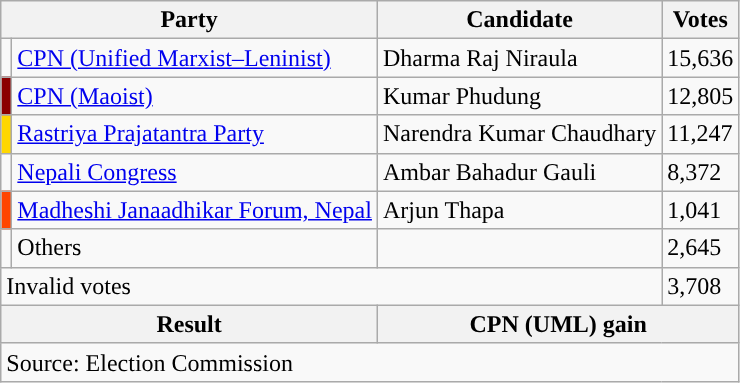<table class="wikitable">
<tr>
<th colspan="2">Party</th>
<th>Candidate</th>
<th>Votes</th>
</tr>
<tr>
<td style="background-color:"></td>
<td><a href='#'>CPN (Unified Marxist–Leninist)</a></td>
<td>Dharma Raj Niraula</td>
<td>15,636</td>
</tr>
<tr>
<td style="background-color:darkred"></td>
<td><a href='#'>CPN (Maoist)</a></td>
<td>Kumar Phudung</td>
<td>12,805</td>
</tr>
<tr>
<td style="background-color:gold"></td>
<td><a href='#'>Rastriya Prajatantra Party</a></td>
<td>Narendra Kumar Chaudhary</td>
<td>11,247</td>
</tr>
<tr>
<td style="background-color:"></td>
<td><a href='#'>Nepali Congress</a></td>
<td>Ambar Bahadur Gauli</td>
<td>8,372</td>
</tr>
<tr>
<td style="background-color:orangered"></td>
<td><a href='#'>Madheshi Janaadhikar Forum, Nepal</a></td>
<td>Arjun Thapa</td>
<td>1,041</td>
</tr>
<tr>
<td></td>
<td>Others</td>
<td></td>
<td>2,645</td>
</tr>
<tr>
<td colspan="3">Invalid votes</td>
<td>3,708</td>
</tr>
<tr>
<th colspan="2">Result</th>
<th colspan="2">CPN (UML) gain</th>
</tr>
<tr>
<td colspan="4">Source: Election Commission</td>
</tr>
</table>
